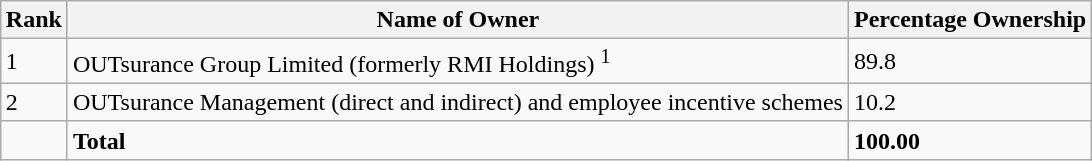<table class="wikitable sortable" style="margin-left:auto;margin-right:auto">
<tr>
<th style="width:2em;">Rank</th>
<th>Name of Owner</th>
<th>Percentage Ownership</th>
</tr>
<tr>
<td>1</td>
<td>OUTsurance Group Limited (formerly RMI Holdings) <sup>1</sup></td>
<td>89.8</td>
</tr>
<tr>
<td>2</td>
<td>OUTsurance Management (direct and indirect) and employee incentive schemes</td>
<td>10.2</td>
</tr>
<tr>
<td></td>
<td><strong>Total</strong></td>
<td><strong>100.00</strong></td>
</tr>
</table>
